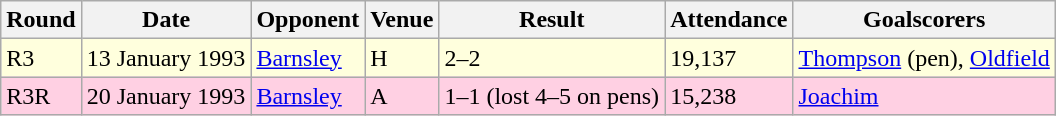<table class="wikitable">
<tr>
<th>Round</th>
<th>Date</th>
<th>Opponent</th>
<th>Venue</th>
<th>Result</th>
<th>Attendance</th>
<th>Goalscorers</th>
</tr>
<tr style="background-color: #ffffdd;">
<td>R3</td>
<td>13 January 1993</td>
<td><a href='#'>Barnsley</a></td>
<td>H</td>
<td>2–2</td>
<td>19,137</td>
<td><a href='#'>Thompson</a> (pen), <a href='#'>Oldfield</a></td>
</tr>
<tr style="background-color: #ffd0e3;">
<td>R3R</td>
<td>20 January 1993</td>
<td><a href='#'>Barnsley</a></td>
<td>A</td>
<td>1–1 (lost 4–5 on pens)</td>
<td>15,238</td>
<td><a href='#'>Joachim</a></td>
</tr>
</table>
